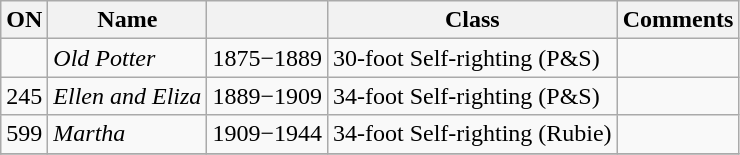<table class="wikitable">
<tr>
<th>ON</th>
<th>Name</th>
<th></th>
<th>Class</th>
<th>Comments</th>
</tr>
<tr>
<td></td>
<td><em>Old Potter</em></td>
<td>1875−1889</td>
<td>30-foot Self-righting (P&S)</td>
<td></td>
</tr>
<tr>
<td>245</td>
<td><em>Ellen and Eliza</em></td>
<td>1889−1909</td>
<td>34-foot Self-righting (P&S)</td>
<td></td>
</tr>
<tr>
<td>599</td>
<td><em>Martha</em></td>
<td>1909−1944</td>
<td>34-foot Self-righting (Rubie)</td>
<td></td>
</tr>
<tr>
</tr>
</table>
